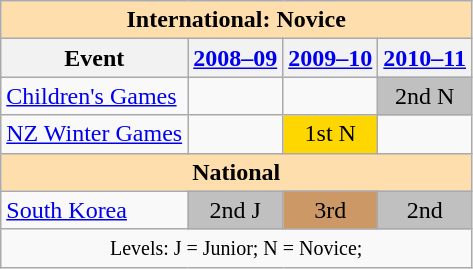<table class="wikitable" style="text-align:center">
<tr>
<th style="background-color: #ffdead; " colspan=4 align=center>International: Novice</th>
</tr>
<tr>
<th>Event</th>
<th><a href='#'>2008–09</a></th>
<th><a href='#'>2009–10</a></th>
<th><a href='#'>2010–11</a></th>
</tr>
<tr>
<td align=left><a href='#'>Children's Games</a></td>
<td></td>
<td></td>
<td bgcolor=silver>2nd N</td>
</tr>
<tr>
<td align=left><a href='#'>NZ Winter Games</a></td>
<td></td>
<td bgcolor=gold>1st N</td>
<td></td>
</tr>
<tr>
<th style="background-color: #ffdead; " colspan=4 align=center>National</th>
</tr>
<tr>
<td align=left><a href='#'>South Korea</a></td>
<td bgcolor=silver>2nd J</td>
<td bgcolor=cc9966>3rd</td>
<td bgcolor=silver>2nd</td>
</tr>
<tr>
<td colspan=4 align=center><small> Levels: J = Junior; N = Novice; </small></td>
</tr>
</table>
